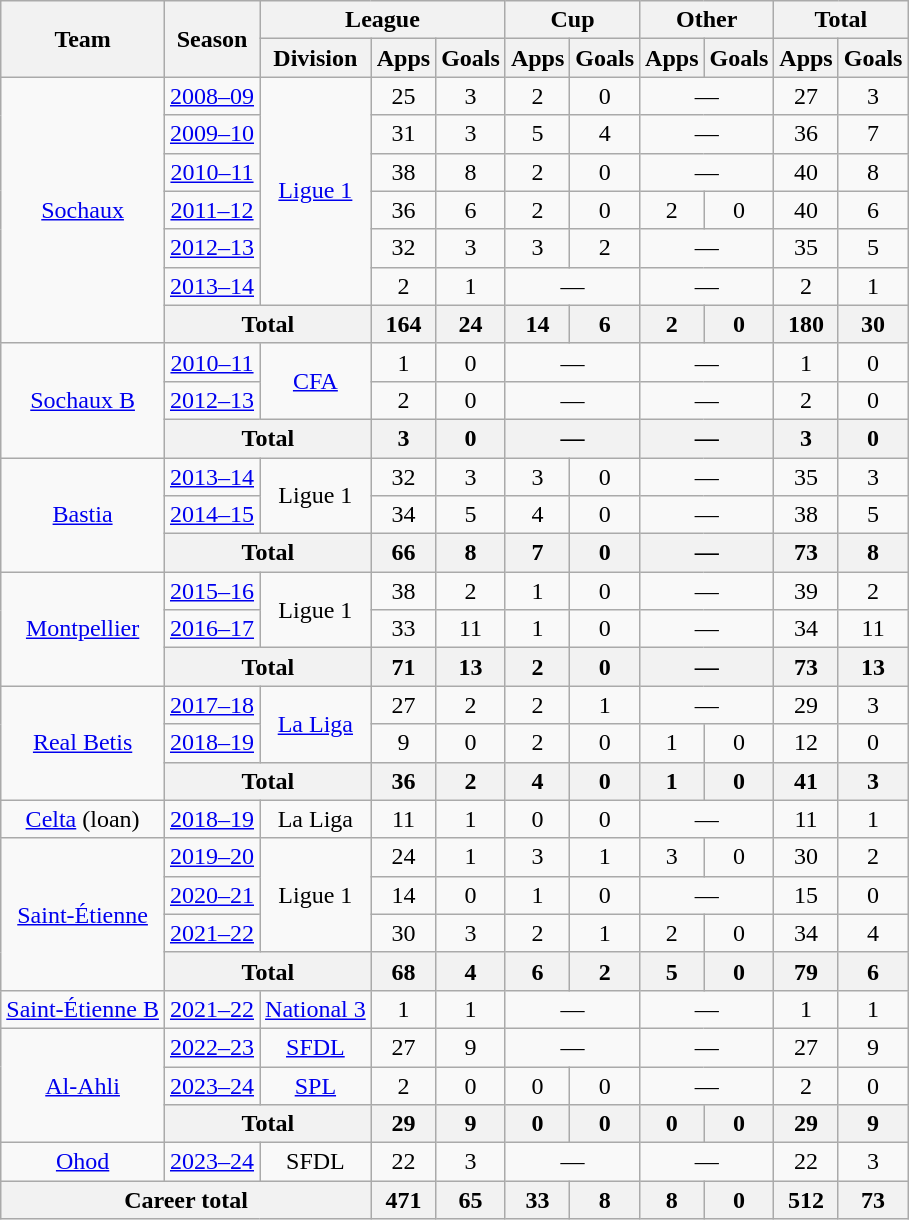<table class="wikitable" style="text-align: center">
<tr>
<th rowspan="2">Team</th>
<th rowspan="2">Season</th>
<th colspan="3">League</th>
<th colspan="2">Cup</th>
<th colspan="2">Other</th>
<th colspan="2">Total</th>
</tr>
<tr>
<th>Division</th>
<th>Apps</th>
<th>Goals</th>
<th>Apps</th>
<th>Goals</th>
<th>Apps</th>
<th>Goals</th>
<th>Apps</th>
<th>Goals</th>
</tr>
<tr>
<td rowspan="7"><a href='#'>Sochaux</a></td>
<td><a href='#'>2008–09</a></td>
<td rowspan="6"><a href='#'>Ligue 1</a></td>
<td>25</td>
<td>3</td>
<td>2</td>
<td>0</td>
<td colspan="2">—</td>
<td>27</td>
<td>3</td>
</tr>
<tr>
<td><a href='#'>2009–10</a></td>
<td>31</td>
<td>3</td>
<td>5</td>
<td>4</td>
<td colspan="2">—</td>
<td>36</td>
<td>7</td>
</tr>
<tr>
<td><a href='#'>2010–11</a></td>
<td>38</td>
<td>8</td>
<td>2</td>
<td>0</td>
<td colspan="2">—</td>
<td>40</td>
<td>8</td>
</tr>
<tr>
<td><a href='#'>2011–12</a></td>
<td>36</td>
<td>6</td>
<td>2</td>
<td>0</td>
<td>2</td>
<td>0</td>
<td>40</td>
<td>6</td>
</tr>
<tr>
<td><a href='#'>2012–13</a></td>
<td>32</td>
<td>3</td>
<td>3</td>
<td>2</td>
<td colspan="2">—</td>
<td>35</td>
<td>5</td>
</tr>
<tr>
<td><a href='#'>2013–14</a></td>
<td>2</td>
<td>1</td>
<td colspan="2">—</td>
<td colspan="2">—</td>
<td>2</td>
<td>1</td>
</tr>
<tr>
<th colspan="2">Total</th>
<th>164</th>
<th>24</th>
<th>14</th>
<th>6</th>
<th>2</th>
<th>0</th>
<th>180</th>
<th>30</th>
</tr>
<tr>
<td rowspan="3"><a href='#'>Sochaux B</a></td>
<td><a href='#'>2010–11</a></td>
<td rowspan="2"><a href='#'>CFA</a></td>
<td>1</td>
<td>0</td>
<td colspan="2">—</td>
<td colspan="2">—</td>
<td>1</td>
<td>0</td>
</tr>
<tr>
<td><a href='#'>2012–13</a></td>
<td>2</td>
<td>0</td>
<td colspan="2">—</td>
<td colspan="2">—</td>
<td>2</td>
<td>0</td>
</tr>
<tr>
<th colspan="2">Total</th>
<th>3</th>
<th>0</th>
<th colspan="2">—</th>
<th colspan="2">—</th>
<th>3</th>
<th>0</th>
</tr>
<tr>
<td rowspan="3"><a href='#'>Bastia</a></td>
<td><a href='#'>2013–14</a></td>
<td rowspan="2">Ligue 1</td>
<td>32</td>
<td>3</td>
<td>3</td>
<td>0</td>
<td colspan="2">—</td>
<td>35</td>
<td>3</td>
</tr>
<tr>
<td><a href='#'>2014–15</a></td>
<td>34</td>
<td>5</td>
<td>4</td>
<td>0</td>
<td colspan="2">—</td>
<td>38</td>
<td>5</td>
</tr>
<tr>
<th colspan="2">Total</th>
<th>66</th>
<th>8</th>
<th>7</th>
<th>0</th>
<th colspan="2">—</th>
<th>73</th>
<th>8</th>
</tr>
<tr>
<td rowspan="3"><a href='#'>Montpellier</a></td>
<td><a href='#'>2015–16</a></td>
<td rowspan="2">Ligue 1</td>
<td>38</td>
<td>2</td>
<td>1</td>
<td>0</td>
<td colspan="2">—</td>
<td>39</td>
<td>2</td>
</tr>
<tr>
<td><a href='#'>2016–17</a></td>
<td>33</td>
<td>11</td>
<td>1</td>
<td>0</td>
<td colspan="2">—</td>
<td>34</td>
<td>11</td>
</tr>
<tr>
<th colspan="2">Total</th>
<th>71</th>
<th>13</th>
<th>2</th>
<th>0</th>
<th colspan="2">—</th>
<th>73</th>
<th>13</th>
</tr>
<tr>
<td rowspan="3"><a href='#'>Real Betis</a></td>
<td><a href='#'>2017–18</a></td>
<td rowspan="2"><a href='#'>La Liga</a></td>
<td>27</td>
<td>2</td>
<td>2</td>
<td>1</td>
<td colspan="2">—</td>
<td>29</td>
<td>3</td>
</tr>
<tr>
<td><a href='#'>2018–19</a></td>
<td>9</td>
<td>0</td>
<td>2</td>
<td>0</td>
<td>1</td>
<td>0</td>
<td>12</td>
<td>0</td>
</tr>
<tr>
<th colspan="2">Total</th>
<th>36</th>
<th>2</th>
<th>4</th>
<th>0</th>
<th>1</th>
<th>0</th>
<th>41</th>
<th>3</th>
</tr>
<tr>
<td><a href='#'>Celta</a> (loan)</td>
<td><a href='#'>2018–19</a></td>
<td>La Liga</td>
<td>11</td>
<td>1</td>
<td>0</td>
<td>0</td>
<td colspan="2">—</td>
<td>11</td>
<td>1</td>
</tr>
<tr>
<td rowspan="4"><a href='#'>Saint-Étienne</a></td>
<td><a href='#'>2019–20</a></td>
<td rowspan="3">Ligue 1</td>
<td>24</td>
<td>1</td>
<td>3</td>
<td>1</td>
<td>3</td>
<td>0</td>
<td>30</td>
<td>2</td>
</tr>
<tr>
<td><a href='#'>2020–21</a></td>
<td>14</td>
<td>0</td>
<td>1</td>
<td>0</td>
<td colspan="2">—</td>
<td>15</td>
<td>0</td>
</tr>
<tr>
<td><a href='#'>2021–22</a></td>
<td>30</td>
<td>3</td>
<td>2</td>
<td>1</td>
<td>2</td>
<td>0</td>
<td>34</td>
<td>4</td>
</tr>
<tr>
<th colspan="2">Total</th>
<th>68</th>
<th>4</th>
<th>6</th>
<th>2</th>
<th>5</th>
<th>0</th>
<th>79</th>
<th>6</th>
</tr>
<tr>
<td><a href='#'>Saint-Étienne B</a></td>
<td><a href='#'>2021–22</a></td>
<td><a href='#'>National 3</a></td>
<td>1</td>
<td>1</td>
<td colspan="2">—</td>
<td colspan="2">—</td>
<td>1</td>
<td>1</td>
</tr>
<tr>
<td rowspan="3"><a href='#'>Al-Ahli</a></td>
<td><a href='#'>2022–23</a></td>
<td><a href='#'>SFDL</a></td>
<td>27</td>
<td>9</td>
<td colspan="2">—</td>
<td colspan="2">—</td>
<td>27</td>
<td>9</td>
</tr>
<tr>
<td><a href='#'>2023–24</a></td>
<td><a href='#'>SPL</a></td>
<td>2</td>
<td>0</td>
<td>0</td>
<td>0</td>
<td colspan="2">—</td>
<td>2</td>
<td>0</td>
</tr>
<tr>
<th colspan="2">Total</th>
<th>29</th>
<th>9</th>
<th>0</th>
<th>0</th>
<th>0</th>
<th>0</th>
<th>29</th>
<th>9</th>
</tr>
<tr>
<td><a href='#'>Ohod</a></td>
<td><a href='#'>2023–24</a></td>
<td>SFDL</td>
<td>22</td>
<td>3</td>
<td colspan="2">—</td>
<td colspan="2">—</td>
<td>22</td>
<td>3</td>
</tr>
<tr>
<th colspan="3">Career total</th>
<th>471</th>
<th>65</th>
<th>33</th>
<th>8</th>
<th>8</th>
<th>0</th>
<th>512</th>
<th>73</th>
</tr>
</table>
